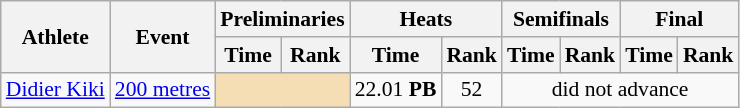<table class=wikitable style="font-size:90%;">
<tr>
<th rowspan="2">Athlete</th>
<th rowspan="2">Event</th>
<th colspan="2">Preliminaries</th>
<th colspan="2">Heats</th>
<th colspan="2">Semifinals</th>
<th colspan="2">Final</th>
</tr>
<tr>
<th>Time</th>
<th>Rank</th>
<th>Time</th>
<th>Rank</th>
<th>Time</th>
<th>Rank</th>
<th>Time</th>
<th>Rank</th>
</tr>
<tr style="border-top: single;">
<td><a href='#'>Didier Kiki</a></td>
<td><a href='#'>200 metres</a></td>
<td colspan= 2 bgcolor="wheat"></td>
<td align=center>22.01 <strong>PB</strong></td>
<td align=center>52</td>
<td align=center colspan=4>did not advance</td>
</tr>
</table>
